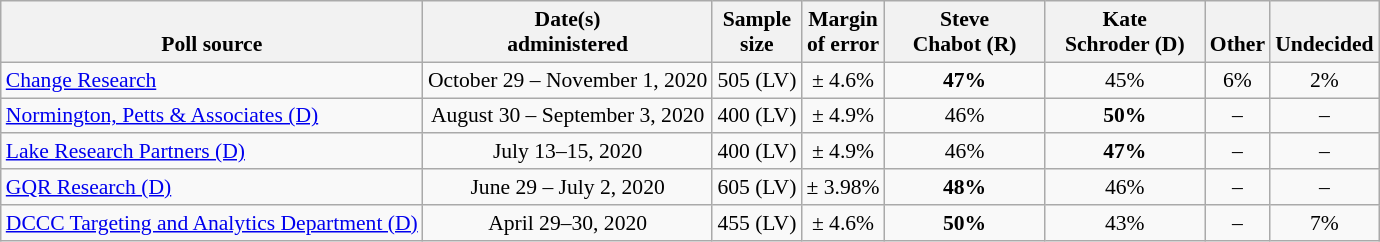<table class="wikitable" style="font-size:90%;text-align:center;">
<tr valign=bottom>
<th>Poll source</th>
<th>Date(s)<br>administered</th>
<th>Sample<br>size</th>
<th>Margin<br>of error</th>
<th style="width:100px;">Steve<br>Chabot (R)</th>
<th style="width:100px;">Kate<br>Schroder (D)</th>
<th>Other</th>
<th>Undecided</th>
</tr>
<tr>
<td style="text-align:left;"><a href='#'>Change Research</a></td>
<td>October 29 – November 1, 2020</td>
<td>505 (LV)</td>
<td>± 4.6%</td>
<td><strong>47%</strong></td>
<td>45%</td>
<td>6%</td>
<td>2%</td>
</tr>
<tr>
<td style="text-align:left;"><a href='#'>Normington, Petts & Associates (D)</a></td>
<td>August 30 – September 3, 2020</td>
<td>400 (LV)</td>
<td>± 4.9%</td>
<td>46%</td>
<td><strong>50%</strong></td>
<td>–</td>
<td>–</td>
</tr>
<tr>
<td style="text-align:left;"><a href='#'>Lake Research Partners (D)</a></td>
<td>July 13–15, 2020</td>
<td>400 (LV)</td>
<td>± 4.9%</td>
<td>46%</td>
<td><strong>47%</strong></td>
<td>–</td>
<td>–</td>
</tr>
<tr>
<td style="text-align:left;"><a href='#'>GQR Research (D)</a></td>
<td>June 29 – July 2, 2020</td>
<td>605 (LV)</td>
<td>± 3.98%</td>
<td><strong>48%</strong></td>
<td>46%</td>
<td>–</td>
<td>–</td>
</tr>
<tr>
<td style="text-align:left;"><a href='#'>DCCC Targeting and Analytics Department (D)</a></td>
<td>April 29–30, 2020</td>
<td>455 (LV)</td>
<td>± 4.6%</td>
<td><strong>50%</strong></td>
<td>43%</td>
<td>–</td>
<td>7%</td>
</tr>
</table>
